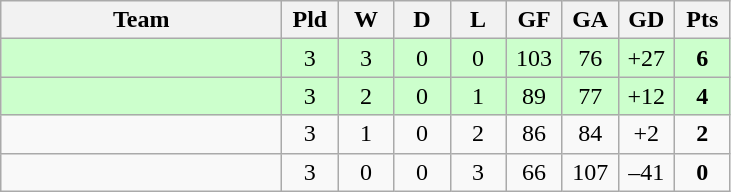<table class="wikitable" style="text-align: center;">
<tr>
<th width="180">Team</th>
<th width="30">Pld</th>
<th width="30">W</th>
<th width="30">D</th>
<th width="30">L</th>
<th width="30">GF</th>
<th width="30">GA</th>
<th width="30">GD</th>
<th width="30">Pts</th>
</tr>
<tr bgcolor=#ccffcc>
<td align="left"></td>
<td>3</td>
<td>3</td>
<td>0</td>
<td>0</td>
<td>103</td>
<td>76</td>
<td>+27</td>
<td><strong>6</strong></td>
</tr>
<tr bgcolor=#ccffcc>
<td align="left"></td>
<td>3</td>
<td>2</td>
<td>0</td>
<td>1</td>
<td>89</td>
<td>77</td>
<td>+12</td>
<td><strong>4</strong></td>
</tr>
<tr>
<td align="left"></td>
<td>3</td>
<td>1</td>
<td>0</td>
<td>2</td>
<td>86</td>
<td>84</td>
<td>+2</td>
<td><strong>2</strong></td>
</tr>
<tr>
<td align="left"></td>
<td>3</td>
<td>0</td>
<td>0</td>
<td>3</td>
<td>66</td>
<td>107</td>
<td>–41</td>
<td><strong>0</strong></td>
</tr>
</table>
